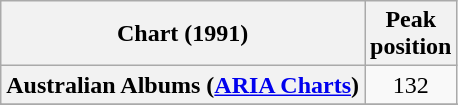<table class="wikitable sortable plainrowheaders" style="text-align:center">
<tr>
<th scope="col">Chart (1991)</th>
<th scope="col">Peak<br> position</th>
</tr>
<tr>
<th scope="row">Australian Albums (<a href='#'>ARIA Charts</a>)</th>
<td>132</td>
</tr>
<tr>
</tr>
<tr>
</tr>
<tr>
</tr>
<tr>
</tr>
<tr>
</tr>
<tr>
</tr>
<tr>
</tr>
<tr>
</tr>
</table>
